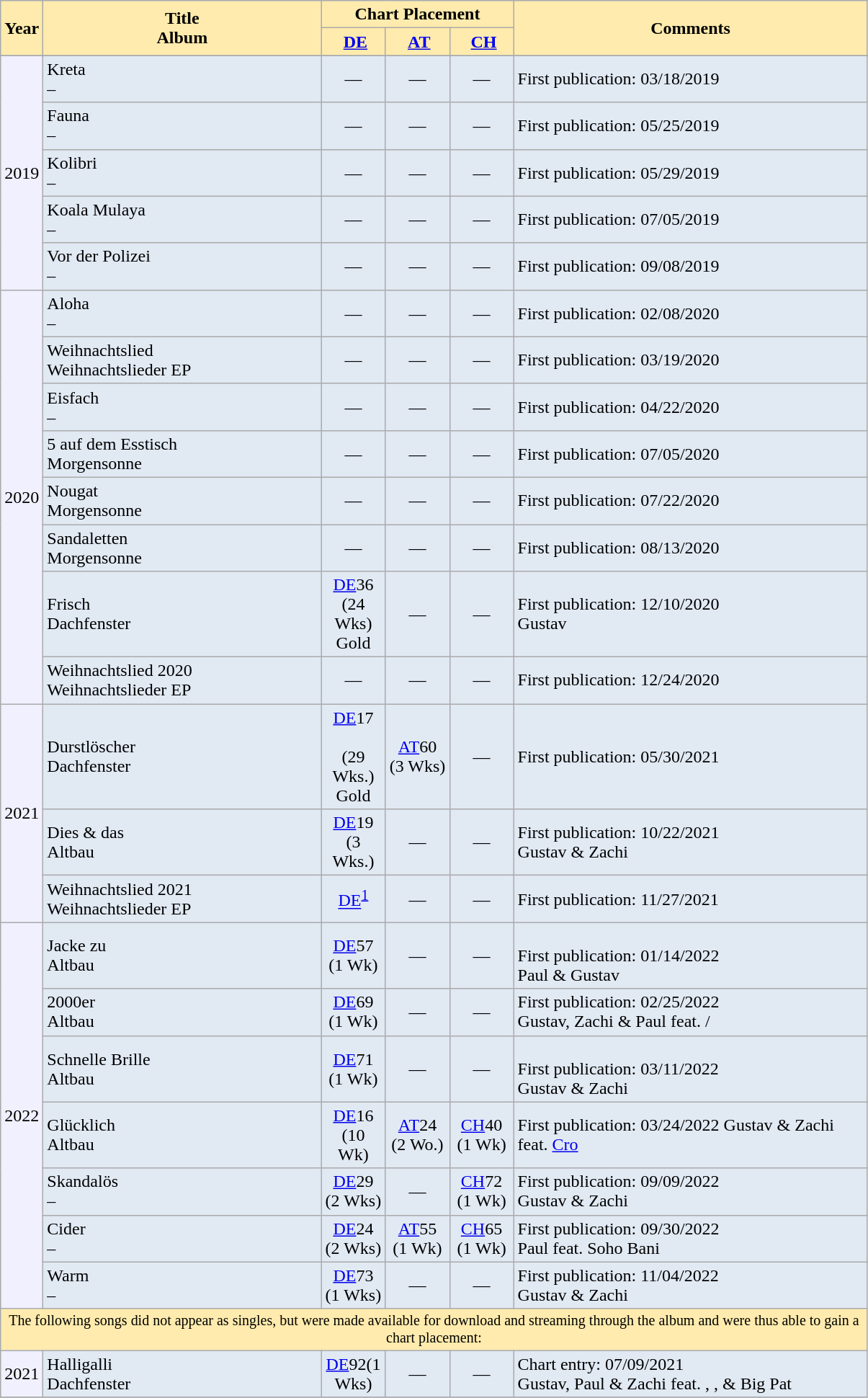<table class="wikitable charts-table charts-tbor charts-stickyhead charts-zebragrey" style="text-align:center; background-color:#E1E9F3;">
<tr>
<th rowspan="2" style="width:25px;background-color:#FFEBAD;" class="charts-th charts-trh">Year</th>
<th rowspan="2" style="width:250px;background-color:#FFEBAD;" class="charts-th charts-trh">Title<br><span>Album</span></th>
<th colspan="3" style="width:25px;background-color:#FFEBAD;" class="charts-th"><span><span><span>Chart Placement</span></span></span></th>
<th rowspan="2" style="width:320px;background-color:#FFEBAD;" class="charts-th charts-trh">Comments</th>
</tr>
<tr class="charts-trh">
<th style="width:52px;background-color:#FFEBAD;" class="charts-th"> <a href='#'>DE</a></th>
<th style="width:52px;background-color:#FFEBAD;" class="charts-th"> <a href='#'>AT</a></th>
<th style="width:52px;background-color:#FFEBAD;" class="charts-th"> <a href='#'>CH</a></th>
</tr>
<tr>
</tr>
<tr>
<td rowspan="5" style="background-color:#f0f0ff;">2019</td>
<td style="text-align:left;">Kreta<br><span>–</span></td>
<td class="charts-hidm">—</td>
<td class="charts-hidm">—</td>
<td class="charts-hidm">—</td>
<td style="text-align:left;">First publication:  03/18/2019</td>
</tr>
<tr>
<td style="text-align:left;">Fauna<br><span>–</span></td>
<td class="charts-hidm">—</td>
<td class="charts-hidm">—</td>
<td class="charts-hidm">—</td>
<td style="text-align:left;">First publication:  05/25/2019</td>
</tr>
<tr>
<td style="text-align:left;">Kolibri<br><span>–</span></td>
<td class="charts-hidm">—</td>
<td class="charts-hidm">—</td>
<td class="charts-hidm">—</td>
<td style="text-align:left;">First publication: 05/29/2019</td>
</tr>
<tr>
<td style="text-align:left;">Koala Mulaya<br><span>–</span></td>
<td class="charts-hidm">—</td>
<td class="charts-hidm">—</td>
<td class="charts-hidm">—</td>
<td style="text-align:left;">First publication: 07/05/2019</td>
</tr>
<tr>
<td style="text-align:left;">Vor der Polizei<br><span>–</span></td>
<td class="charts-hidm">—</td>
<td class="charts-hidm">—</td>
<td class="charts-hidm">—</td>
<td style="text-align:left;">First publication: 09/08/2019</td>
</tr>
<tr>
<td rowspan="8" style="background-color:#f0f0ff;">2020</td>
<td style="text-align:left;">Aloha<br><span>–</span></td>
<td class="charts-hidm">—</td>
<td class="charts-hidm">—</td>
<td class="charts-hidm">—</td>
<td style="text-align:left;">First publication: 02/08/2020</td>
</tr>
<tr>
<td style="text-align:left;">Weihnachtslied<br><span>Weihnachtslieder EP</span></td>
<td class="charts-hidm">—</td>
<td class="charts-hidm">—</td>
<td class="charts-hidm">—</td>
<td style="text-align:left;">First publication: 03/19/2020</td>
</tr>
<tr>
<td style="text-align:left;">Eisfach<br><span>–</span></td>
<td class="charts-hidm">—</td>
<td class="charts-hidm">—</td>
<td class="charts-hidm">—</td>
<td style="text-align:left;">First publication: 04/22/2020</td>
</tr>
<tr>
<td style="text-align:left;">5 auf dem Esstisch<br><span>Morgensonne</span></td>
<td class="charts-hidm">—</td>
<td class="charts-hidm">—</td>
<td class="charts-hidm">—</td>
<td style="text-align:left;">First publication: 07/05/2020</td>
</tr>
<tr>
<td style="text-align:left;">Nougat<br><span>Morgensonne</span></td>
<td class="charts-hidm">—</td>
<td class="charts-hidm">—</td>
<td class="charts-hidm">—</td>
<td style="text-align:left;">First publication: 07/22/2020</td>
</tr>
<tr>
<td style="text-align:left;">Sandaletten<br><span>Morgensonne</span></td>
<td class="charts-hidm">—</td>
<td class="charts-hidm">—</td>
<td class="charts-hidm">—</td>
<td style="text-align:left;">First publication: 08/13/2020</td>
</tr>
<tr>
<td style="text-align:left;">Frisch<br><span>Dachfenster</span></td>
<td><span><a href='#'>DE</a></span>36<br><span>(24 Wks)</span> <div><div></div><span>Gold</span></div></td>
<td class="charts-hidm">—</td>
<td class="charts-hidm">—</td>
<td style="text-align:left;">First publication: 12/10/2020<br>Gustav</td>
</tr>
<tr>
<td style="text-align:left;">Weihnachtslied 2020<br><span>Weihnachtslieder EP</span></td>
<td class="charts-hidm">—</td>
<td class="charts-hidm">—</td>
<td class="charts-hidm">—</td>
<td style="text-align:left;">First publication: 12/24/2020</td>
</tr>
<tr>
<td rowspan="3" style="background-color:#f0f0ff;">2021</td>
<td style="text-align:left;">Durstlöscher<br><span>Dachfenster</span></td>
<td><span><a href='#'>DE</a></span>17 <div><br><span>(29 Wks.)</span><div></div><span>Gold</span></div></td>
<td><span><a href='#'>AT</a></span>60<br><span>(3 Wks)</span></td>
<td class="charts-hidm">—</td>
<td style="text-align:left;">First publication: 05/30/2021</td>
</tr>
<tr>
<td style="text-align:left;">Dies & das<br><span>Altbau</span></td>
<td><span><a href='#'>DE</a></span>19<br><span>(3 Wks.)</span></td>
<td class="charts-hidm">—</td>
<td class="charts-hidm">—</td>
<td style="text-align:left;">First publication: 10/22/2021<br>Gustav & Zachi</td>
</tr>
<tr>
<td style="text-align:left;">Weihnachtslied 2021<br><span>Weihnachtslieder EP</span></td>
<td><span><a href='#'>DE</a></span><span><sup><a href='#'>1</a></sup></span></td>
<td class="charts-hidm">—</td>
<td class="charts-hidm">—</td>
<td style="text-align:left;">First publication: 11/27/2021</td>
</tr>
<tr>
<td rowspan="7" style="background-color:#f0f0ff;">2022</td>
<td style="text-align:left;">Jacke zu<br><span>Altbau</span></td>
<td><span><a href='#'>DE</a></span>57<br><span>(1 Wk)</span></td>
<td class="charts-hidm">—</td>
<td class="charts-hidm">—</td>
<td style="text-align:left;"><br>First publication: 01/14/2022<br>Paul & Gustav</td>
</tr>
<tr>
<td style="text-align:left;">2000er<br><span>Altbau</span></td>
<td><span><a href='#'>DE</a></span>69<br><span>(1 Wk)</span></td>
<td class="charts-hidm">—</td>
<td class="charts-hidm">—</td>
<td style="text-align:left;">First publication:  02/25/2022<br>Gustav, Zachi & Paul
feat. /</td>
</tr>
<tr>
<td style="text-align:left;">Schnelle Brille<br><span>Altbau</span></td>
<td><span><a href='#'>DE</a></span>71<br><span>(1 Wk)</span></td>
<td class="charts-hidm">—</td>
<td class="charts-hidm">—</td>
<td style="text-align:left;"><br>First publication: 03/11/2022<br>Gustav & Zachi</td>
</tr>
<tr>
<td style="text-align:left;">Glücklich<br><span>Altbau</span></td>
<td><span><a href='#'>DE</a></span>16<br><span>(10 Wk)</span></td>
<td><span><a href='#'>AT</a></span>24<br><span>(2 Wo.)</span></td>
<td><span><a href='#'>CH</a></span>40<br><span>(1 Wk)</span></td>
<td style="text-align:left;">First publication: 03/24/2022 Gustav & Zachi feat. <a href='#'>Cro</a></td>
</tr>
<tr>
<td style="text-align:left;">Skandalös<br><span>–</span></td>
<td><span><a href='#'>DE</a></span>29<br><span>(2 Wks)</span></td>
<td class="charts-hidm">—</td>
<td><span><a href='#'>CH</a></span>72<br><span>(1 Wk)</span></td>
<td style="text-align:left;">First publication: 09/09/2022<br>Gustav & Zachi</td>
</tr>
<tr>
<td style="text-align:left;">Cider<br><span>–</span></td>
<td><span><a href='#'>DE</a></span>24<br><span>(2 Wks)</span></td>
<td><span><a href='#'>AT</a></span>55<br><span>(1 Wk)</span></td>
<td><span><a href='#'>CH</a></span>65<br><span>(1 Wk)</span></td>
<td style="text-align:left;">First publication: 09/30/2022<br>Paul feat. Soho Bani</td>
</tr>
<tr>
<td style="text-align:left;">Warm<br><span>–</span></td>
<td><span><a href='#'>DE</a></span>73<br><span>(1 Wks)</span></td>
<td class="charts-hidm">—</td>
<td class="charts-hidm">—</td>
<td style="text-align:left;">First publication: 11/04/2022<br>Gustav & Zachi</td>
</tr>
<tr class="sortbottom">
<td colspan="6" style="background-color:#FFEBAD;font-size:smaller;">The following songs did not appear as singles, but were made available for download and streaming through the album and were thus able to gain a chart placement:</td>
</tr>
<tr>
<td style="background-color:#f0f0ff;">2021</td>
<td style="text-align:left;">Halligalli<br><span>Dachfenster</span></td>
<td><span><a href='#'>DE</a></span>92<span>(1 Wks)</span></td>
<td class="charts-hidm">—</td>
<td class="charts-hidm">—</td>
<td style="text-align:left;">Chart entry: 07/09/2021<br>Gustav, Paul & Zachi feat. , ,  & Big Pat</td>
</tr>
<tr>
</tr>
</table>
